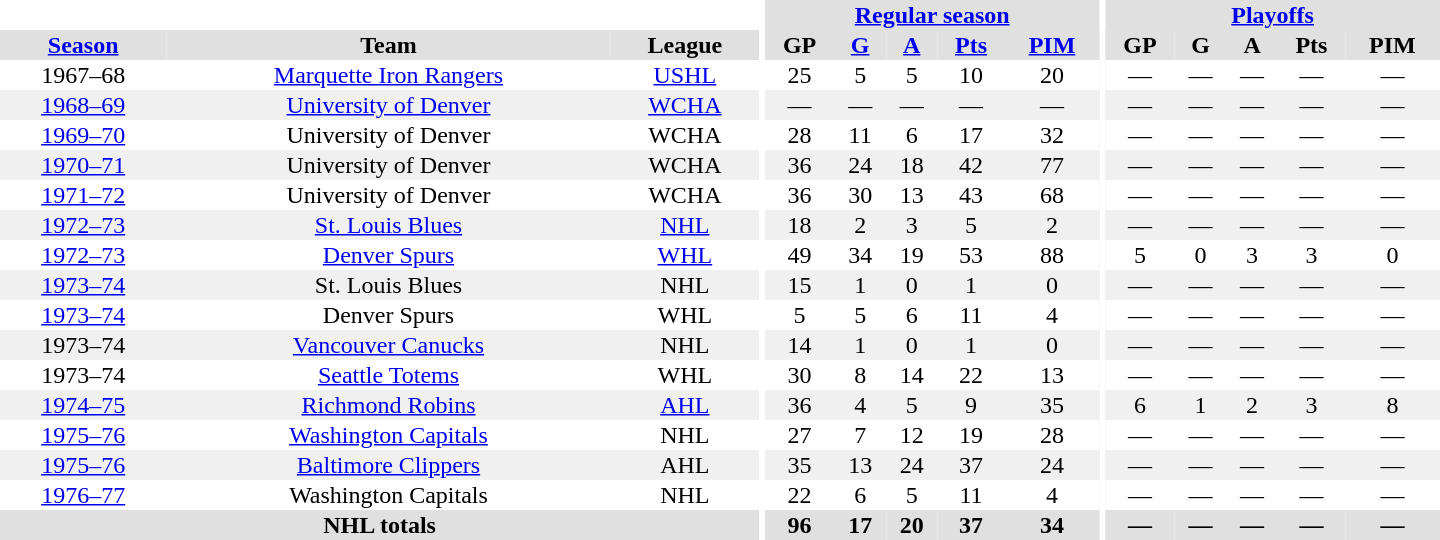<table border="0" cellpadding="1" cellspacing="0" style="text-align:center; width:60em">
<tr bgcolor="#e0e0e0">
<th colspan="3" bgcolor="#ffffff"></th>
<th rowspan="100" bgcolor="#ffffff"></th>
<th colspan="5"><a href='#'>Regular season</a></th>
<th rowspan="100" bgcolor="#ffffff"></th>
<th colspan="5"><a href='#'>Playoffs</a></th>
</tr>
<tr bgcolor="#e0e0e0">
<th><a href='#'>Season</a></th>
<th>Team</th>
<th>League</th>
<th>GP</th>
<th><a href='#'>G</a></th>
<th><a href='#'>A</a></th>
<th><a href='#'>Pts</a></th>
<th><a href='#'>PIM</a></th>
<th>GP</th>
<th>G</th>
<th>A</th>
<th>Pts</th>
<th>PIM</th>
</tr>
<tr>
<td>1967–68</td>
<td><a href='#'>Marquette Iron Rangers</a></td>
<td><a href='#'>USHL</a></td>
<td>25</td>
<td>5</td>
<td>5</td>
<td>10</td>
<td>20</td>
<td>—</td>
<td>—</td>
<td>—</td>
<td>—</td>
<td>—</td>
</tr>
<tr bgcolor="#f0f0f0">
<td><a href='#'>1968–69</a></td>
<td><a href='#'>University of Denver</a></td>
<td><a href='#'>WCHA</a></td>
<td>—</td>
<td>—</td>
<td>—</td>
<td>—</td>
<td>—</td>
<td>—</td>
<td>—</td>
<td>—</td>
<td>—</td>
<td>—</td>
</tr>
<tr>
<td><a href='#'>1969–70</a></td>
<td>University of Denver</td>
<td>WCHA</td>
<td>28</td>
<td>11</td>
<td>6</td>
<td>17</td>
<td>32</td>
<td>—</td>
<td>—</td>
<td>—</td>
<td>—</td>
<td>—</td>
</tr>
<tr bgcolor="#f0f0f0">
<td><a href='#'>1970–71</a></td>
<td>University of Denver</td>
<td>WCHA</td>
<td>36</td>
<td>24</td>
<td>18</td>
<td>42</td>
<td>77</td>
<td>—</td>
<td>—</td>
<td>—</td>
<td>—</td>
<td>—</td>
</tr>
<tr>
<td><a href='#'>1971–72</a></td>
<td>University of Denver</td>
<td>WCHA</td>
<td>36</td>
<td>30</td>
<td>13</td>
<td>43</td>
<td>68</td>
<td>—</td>
<td>—</td>
<td>—</td>
<td>—</td>
<td>—</td>
</tr>
<tr bgcolor="#f0f0f0">
<td><a href='#'>1972–73</a></td>
<td><a href='#'>St. Louis Blues</a></td>
<td><a href='#'>NHL</a></td>
<td>18</td>
<td>2</td>
<td>3</td>
<td>5</td>
<td>2</td>
<td>—</td>
<td>—</td>
<td>—</td>
<td>—</td>
<td>—</td>
</tr>
<tr>
<td><a href='#'>1972–73</a></td>
<td><a href='#'>Denver Spurs</a></td>
<td><a href='#'>WHL</a></td>
<td>49</td>
<td>34</td>
<td>19</td>
<td>53</td>
<td>88</td>
<td>5</td>
<td>0</td>
<td>3</td>
<td>3</td>
<td>0</td>
</tr>
<tr bgcolor="#f0f0f0">
<td><a href='#'>1973–74</a></td>
<td>St. Louis Blues</td>
<td>NHL</td>
<td>15</td>
<td>1</td>
<td>0</td>
<td>1</td>
<td>0</td>
<td>—</td>
<td>—</td>
<td>—</td>
<td>—</td>
<td>—</td>
</tr>
<tr>
<td><a href='#'>1973–74</a></td>
<td>Denver Spurs</td>
<td>WHL</td>
<td>5</td>
<td>5</td>
<td>6</td>
<td>11</td>
<td>4</td>
<td>—</td>
<td>—</td>
<td>—</td>
<td>—</td>
<td>—</td>
</tr>
<tr bgcolor="#f0f0f0">
<td>1973–74</td>
<td><a href='#'>Vancouver Canucks</a></td>
<td>NHL</td>
<td>14</td>
<td>1</td>
<td>0</td>
<td>1</td>
<td>0</td>
<td>—</td>
<td>—</td>
<td>—</td>
<td>—</td>
<td>—</td>
</tr>
<tr>
<td>1973–74</td>
<td><a href='#'>Seattle Totems</a></td>
<td>WHL</td>
<td>30</td>
<td>8</td>
<td>14</td>
<td>22</td>
<td>13</td>
<td>—</td>
<td>—</td>
<td>—</td>
<td>—</td>
<td>—</td>
</tr>
<tr bgcolor="#f0f0f0">
<td><a href='#'>1974–75</a></td>
<td><a href='#'>Richmond Robins</a></td>
<td><a href='#'>AHL</a></td>
<td>36</td>
<td>4</td>
<td>5</td>
<td>9</td>
<td>35</td>
<td>6</td>
<td>1</td>
<td>2</td>
<td>3</td>
<td>8</td>
</tr>
<tr>
<td><a href='#'>1975–76</a></td>
<td><a href='#'>Washington Capitals</a></td>
<td>NHL</td>
<td>27</td>
<td>7</td>
<td>12</td>
<td>19</td>
<td>28</td>
<td>—</td>
<td>—</td>
<td>—</td>
<td>—</td>
<td>—</td>
</tr>
<tr bgcolor="#f0f0f0">
<td><a href='#'>1975–76</a></td>
<td><a href='#'>Baltimore Clippers</a></td>
<td>AHL</td>
<td>35</td>
<td>13</td>
<td>24</td>
<td>37</td>
<td>24</td>
<td>—</td>
<td>—</td>
<td>—</td>
<td>—</td>
<td>—</td>
</tr>
<tr>
<td><a href='#'>1976–77</a></td>
<td>Washington Capitals</td>
<td>NHL</td>
<td>22</td>
<td>6</td>
<td>5</td>
<td>11</td>
<td>4</td>
<td>—</td>
<td>—</td>
<td>—</td>
<td>—</td>
<td>—</td>
</tr>
<tr bgcolor="#e0e0e0">
<th colspan="3">NHL totals</th>
<th>96</th>
<th>17</th>
<th>20</th>
<th>37</th>
<th>34</th>
<th>—</th>
<th>—</th>
<th>—</th>
<th>—</th>
<th>—</th>
</tr>
</table>
